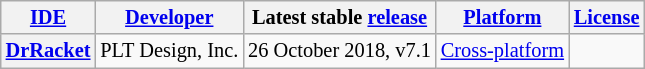<table class="wikitable sortable sort-under" style="font-size: 85%; text-align: center; width: auto;">
<tr>
<th><a href='#'>IDE</a></th>
<th><a href='#'>Developer</a></th>
<th>Latest stable <a href='#'>release</a></th>
<th><a href='#'>Platform</a></th>
<th><a href='#'>License</a></th>
</tr>
<tr>
<th><a href='#'>DrRacket</a></th>
<td>PLT Design, Inc.</td>
<td>26 October 2018, v7.1</td>
<td><a href='#'>Cross-platform</a></td>
<td></td>
</tr>
</table>
